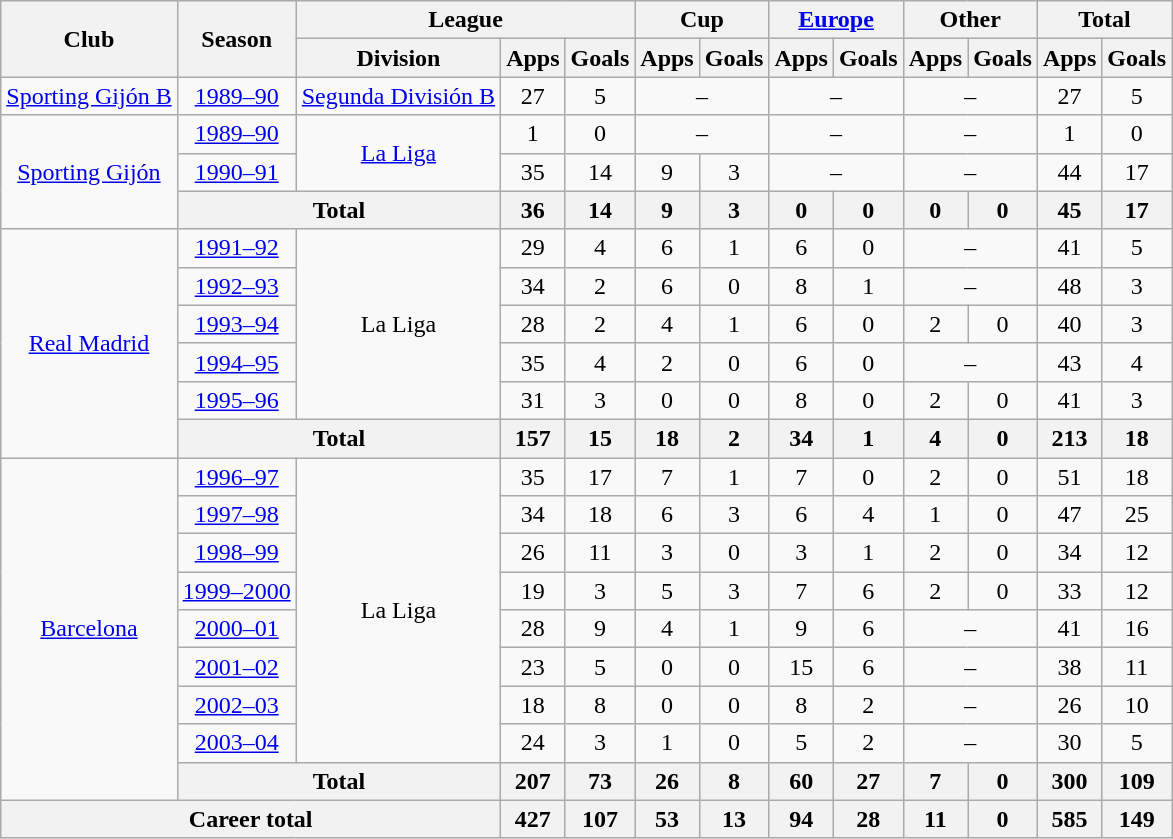<table class="wikitable" style="text-align:center">
<tr>
<th rowspan="2">Club</th>
<th rowspan="2">Season</th>
<th colspan="3">League</th>
<th colspan="2">Cup</th>
<th colspan="2"><a href='#'>Europe</a></th>
<th colspan="2">Other</th>
<th colspan="2">Total</th>
</tr>
<tr>
<th>Division</th>
<th>Apps</th>
<th>Goals</th>
<th>Apps</th>
<th>Goals</th>
<th>Apps</th>
<th>Goals</th>
<th>Apps</th>
<th>Goals</th>
<th>Apps</th>
<th>Goals</th>
</tr>
<tr>
<td rowspan="1"><a href='#'>Sporting Gijón B</a></td>
<td><a href='#'>1989–90</a></td>
<td rowspan="1"><a href='#'>Segunda División B</a></td>
<td>27</td>
<td>5</td>
<td colspan="2">–</td>
<td colspan="2">–</td>
<td colspan="2">–</td>
<td>27</td>
<td>5</td>
</tr>
<tr>
<td rowspan="3"><a href='#'>Sporting Gijón</a></td>
<td><a href='#'>1989–90</a></td>
<td rowspan="2"><a href='#'>La Liga</a></td>
<td>1</td>
<td>0</td>
<td colspan="2">–</td>
<td colspan="2">–</td>
<td colspan="2">–</td>
<td>1</td>
<td>0</td>
</tr>
<tr>
<td><a href='#'>1990–91</a></td>
<td>35</td>
<td>14</td>
<td>9</td>
<td>3</td>
<td colspan="2">–</td>
<td colspan="2">–</td>
<td>44</td>
<td>17</td>
</tr>
<tr>
<th colspan="2">Total</th>
<th>36</th>
<th>14</th>
<th>9</th>
<th>3</th>
<th>0</th>
<th>0</th>
<th>0</th>
<th>0</th>
<th>45</th>
<th>17</th>
</tr>
<tr>
<td rowspan="6"><a href='#'>Real Madrid</a></td>
<td><a href='#'>1991–92</a></td>
<td rowspan="5">La Liga</td>
<td>29</td>
<td>4</td>
<td>6</td>
<td>1</td>
<td>6</td>
<td>0</td>
<td colspan=2>–</td>
<td>41</td>
<td>5</td>
</tr>
<tr>
<td><a href='#'>1992–93</a></td>
<td>34</td>
<td>2</td>
<td>6</td>
<td>0</td>
<td>8</td>
<td>1</td>
<td colspan=2>–</td>
<td>48</td>
<td>3</td>
</tr>
<tr>
<td><a href='#'>1993–94</a></td>
<td>28</td>
<td>2</td>
<td>4</td>
<td>1</td>
<td>6</td>
<td>0</td>
<td>2</td>
<td>0</td>
<td>40</td>
<td>3</td>
</tr>
<tr>
<td><a href='#'>1994–95</a></td>
<td>35</td>
<td>4</td>
<td>2</td>
<td>0</td>
<td>6</td>
<td>0</td>
<td colspan=2>–</td>
<td>43</td>
<td>4</td>
</tr>
<tr>
<td><a href='#'>1995–96</a></td>
<td>31</td>
<td>3</td>
<td>0</td>
<td>0</td>
<td>8</td>
<td>0</td>
<td>2</td>
<td>0</td>
<td>41</td>
<td>3</td>
</tr>
<tr>
<th colspan="2">Total</th>
<th>157</th>
<th>15</th>
<th>18</th>
<th>2</th>
<th>34</th>
<th>1</th>
<th>4</th>
<th>0</th>
<th>213</th>
<th>18</th>
</tr>
<tr>
<td rowspan="9"><a href='#'>Barcelona</a></td>
<td><a href='#'>1996–97</a></td>
<td rowspan="8">La Liga</td>
<td>35</td>
<td>17</td>
<td>7</td>
<td>1</td>
<td>7</td>
<td>0</td>
<td>2</td>
<td>0</td>
<td>51</td>
<td>18</td>
</tr>
<tr>
<td><a href='#'>1997–98</a></td>
<td>34</td>
<td>18</td>
<td>6</td>
<td>3</td>
<td>6</td>
<td>4</td>
<td>1</td>
<td>0</td>
<td>47</td>
<td>25</td>
</tr>
<tr>
<td><a href='#'>1998–99</a></td>
<td>26</td>
<td>11</td>
<td>3</td>
<td>0</td>
<td>3</td>
<td>1</td>
<td>2</td>
<td>0</td>
<td>34</td>
<td>12</td>
</tr>
<tr>
<td><a href='#'>1999–2000</a></td>
<td>19</td>
<td>3</td>
<td>5</td>
<td>3</td>
<td>7</td>
<td>6</td>
<td>2</td>
<td>0</td>
<td>33</td>
<td>12</td>
</tr>
<tr>
<td><a href='#'>2000–01</a></td>
<td>28</td>
<td>9</td>
<td>4</td>
<td>1</td>
<td>9</td>
<td>6</td>
<td colspan=2>–</td>
<td>41</td>
<td>16</td>
</tr>
<tr>
<td><a href='#'>2001–02</a></td>
<td>23</td>
<td>5</td>
<td>0</td>
<td>0</td>
<td>15</td>
<td>6</td>
<td colspan=2>–</td>
<td>38</td>
<td>11</td>
</tr>
<tr>
<td><a href='#'>2002–03</a></td>
<td>18</td>
<td>8</td>
<td>0</td>
<td>0</td>
<td>8</td>
<td>2</td>
<td colspan=2>–</td>
<td>26</td>
<td>10</td>
</tr>
<tr>
<td><a href='#'>2003–04</a></td>
<td>24</td>
<td>3</td>
<td>1</td>
<td>0</td>
<td>5</td>
<td>2</td>
<td colspan=2>–</td>
<td>30</td>
<td>5</td>
</tr>
<tr>
<th colspan="2">Total</th>
<th>207</th>
<th>73</th>
<th>26</th>
<th>8</th>
<th>60</th>
<th>27</th>
<th>7</th>
<th>0</th>
<th>300</th>
<th>109</th>
</tr>
<tr>
<th colspan="3">Career total</th>
<th>427</th>
<th>107</th>
<th>53</th>
<th>13</th>
<th>94</th>
<th>28</th>
<th>11</th>
<th>0</th>
<th>585</th>
<th>149</th>
</tr>
</table>
